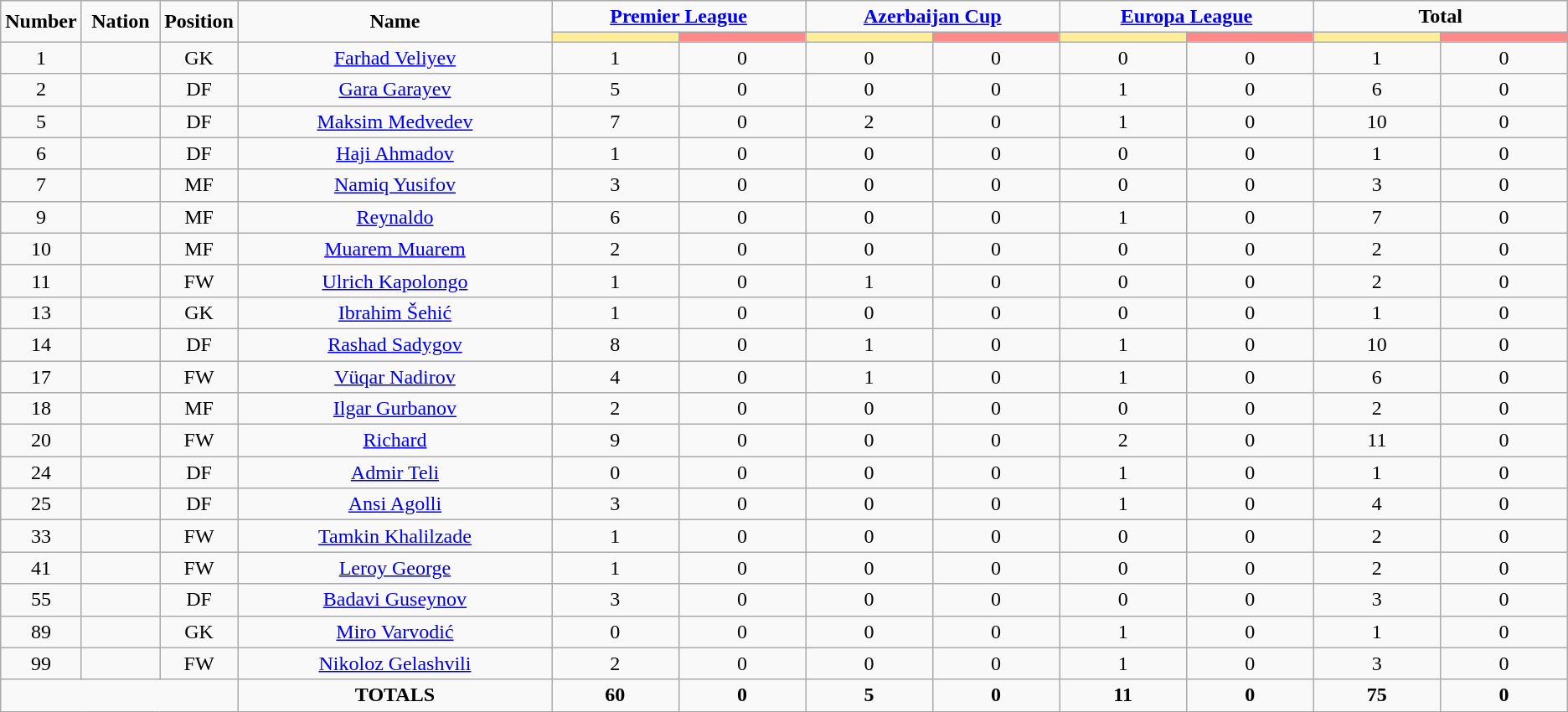<table class="wikitable" style="text-align:center;">
<tr>
<td rowspan="2"  style="width:5%; text-align:center;"><strong>Number</strong></td>
<td rowspan="2"  style="width:5%; text-align:center;"><strong>Nation</strong></td>
<td rowspan="2"  style="width:5%; text-align:center;"><strong>Position</strong></td>
<td rowspan="2"  style="width:20%; text-align:center;"><strong>Name</strong></td>
<td colspan="2" style="text-align:center;"><strong><a href='#'>Premier League</a></strong></td>
<td colspan="2" style="text-align:center;"><strong><a href='#'>Azerbaijan Cup</a></strong></td>
<td colspan="2" style="text-align:center;"><strong><a href='#'>Europa League</a></strong></td>
<td colspan="2" style="text-align:center;"><strong>Total</strong></td>
</tr>
<tr>
<th style="width:60px; background:#fe9;"></th>
<th style="width:60px; background:#ff8888;"></th>
<th style="width:60px; background:#fe9;"></th>
<th style="width:60px; background:#ff8888;"></th>
<th style="width:60px; background:#fe9;"></th>
<th style="width:60px; background:#ff8888;"></th>
<th style="width:60px; background:#fe9;"></th>
<th style="width:60px; background:#ff8888;"></th>
</tr>
<tr>
<td>1</td>
<td></td>
<td>GK</td>
<td><a href='#'>Farhad Veliyev</a></td>
<td>1</td>
<td>0</td>
<td>0</td>
<td>0</td>
<td>0</td>
<td>0</td>
<td>1</td>
<td>0</td>
</tr>
<tr>
<td>2</td>
<td></td>
<td>DF</td>
<td><a href='#'>Gara Garayev</a></td>
<td>5</td>
<td>0</td>
<td>0</td>
<td>0</td>
<td>1</td>
<td>0</td>
<td>6</td>
<td>0</td>
</tr>
<tr>
<td>5</td>
<td></td>
<td>DF</td>
<td><a href='#'>Maksim Medvedev</a></td>
<td>7</td>
<td>0</td>
<td>2</td>
<td>0</td>
<td>1</td>
<td>0</td>
<td>10</td>
<td>0</td>
</tr>
<tr>
<td>6</td>
<td></td>
<td>DF</td>
<td><a href='#'>Haji Ahmadov</a></td>
<td>1</td>
<td>0</td>
<td>0</td>
<td>0</td>
<td>0</td>
<td>0</td>
<td>1</td>
<td>0</td>
</tr>
<tr>
<td>7</td>
<td></td>
<td>MF</td>
<td><a href='#'>Namiq Yusifov</a></td>
<td>3</td>
<td>0</td>
<td>0</td>
<td>0</td>
<td>0</td>
<td>0</td>
<td>3</td>
<td>0</td>
</tr>
<tr>
<td>9</td>
<td></td>
<td>MF</td>
<td><a href='#'>Reynaldo</a></td>
<td>6</td>
<td>0</td>
<td>0</td>
<td>0</td>
<td>1</td>
<td>0</td>
<td>7</td>
<td>0</td>
</tr>
<tr>
<td>10</td>
<td></td>
<td>MF</td>
<td><a href='#'>Muarem Muarem</a></td>
<td>2</td>
<td>0</td>
<td>0</td>
<td>0</td>
<td>0</td>
<td>0</td>
<td>2</td>
<td>0</td>
</tr>
<tr>
<td>11</td>
<td></td>
<td>FW</td>
<td><a href='#'>Ulrich Kapolongo</a></td>
<td>1</td>
<td>0</td>
<td>1</td>
<td>0</td>
<td>0</td>
<td>0</td>
<td>2</td>
<td>0</td>
</tr>
<tr>
<td>13</td>
<td></td>
<td>GK</td>
<td><a href='#'>Ibrahim Šehić</a></td>
<td>1</td>
<td>0</td>
<td>0</td>
<td>0</td>
<td>0</td>
<td>0</td>
<td>1</td>
<td>0</td>
</tr>
<tr>
<td>14</td>
<td></td>
<td>DF</td>
<td><a href='#'>Rashad Sadygov</a></td>
<td>8</td>
<td>0</td>
<td>1</td>
<td>0</td>
<td>1</td>
<td>0</td>
<td>10</td>
<td>0</td>
</tr>
<tr>
<td>17</td>
<td></td>
<td>FW</td>
<td><a href='#'>Vüqar Nadirov</a></td>
<td>4</td>
<td>0</td>
<td>1</td>
<td>0</td>
<td>1</td>
<td>0</td>
<td>6</td>
<td>0</td>
</tr>
<tr>
<td>18</td>
<td></td>
<td>MF</td>
<td><a href='#'>Ilgar Gurbanov</a></td>
<td>2</td>
<td>0</td>
<td>0</td>
<td>0</td>
<td>0</td>
<td>0</td>
<td>2</td>
<td>0</td>
</tr>
<tr>
<td>20</td>
<td></td>
<td>FW</td>
<td><a href='#'>Richard</a></td>
<td>9</td>
<td>0</td>
<td>0</td>
<td>0</td>
<td>2</td>
<td>0</td>
<td>11</td>
<td>0</td>
</tr>
<tr>
<td>24</td>
<td></td>
<td>DF</td>
<td><a href='#'>Admir Teli</a></td>
<td>0</td>
<td>0</td>
<td>0</td>
<td>0</td>
<td>1</td>
<td>0</td>
<td>1</td>
<td>0</td>
</tr>
<tr>
<td>25</td>
<td></td>
<td>DF</td>
<td><a href='#'>Ansi Agolli</a></td>
<td>3</td>
<td>0</td>
<td>0</td>
<td>0</td>
<td>1</td>
<td>0</td>
<td>4</td>
<td>0</td>
</tr>
<tr>
<td>33</td>
<td></td>
<td>FW</td>
<td><a href='#'>Tamkin Khalilzade</a></td>
<td>1</td>
<td>0</td>
<td>0</td>
<td>0</td>
<td>0</td>
<td>0</td>
<td>2</td>
<td>0</td>
</tr>
<tr>
<td>41</td>
<td></td>
<td>FW</td>
<td><a href='#'>Leroy George</a></td>
<td>1</td>
<td>0</td>
<td>0</td>
<td>0</td>
<td>0</td>
<td>0</td>
<td>2</td>
<td>0</td>
</tr>
<tr>
<td>55</td>
<td></td>
<td>DF</td>
<td><a href='#'>Badavi Guseynov</a></td>
<td>3</td>
<td>0</td>
<td>0</td>
<td>0</td>
<td>0</td>
<td>0</td>
<td>3</td>
<td>0</td>
</tr>
<tr>
<td>89</td>
<td></td>
<td>GK</td>
<td><a href='#'>Miro Varvodić</a></td>
<td>0</td>
<td>0</td>
<td>0</td>
<td>0</td>
<td>1</td>
<td>0</td>
<td>1</td>
<td>0</td>
</tr>
<tr>
<td>99</td>
<td></td>
<td>FW</td>
<td><a href='#'>Nikoloz Gelashvili</a></td>
<td>2</td>
<td>0</td>
<td>0</td>
<td>0</td>
<td>1</td>
<td>0</td>
<td>3</td>
<td>0</td>
</tr>
<tr>
<td colspan="3"></td>
<td><strong>TOTALS</strong></td>
<td><strong>60</strong></td>
<td><strong>0</strong></td>
<td><strong>5</strong></td>
<td><strong>0</strong></td>
<td><strong>11</strong></td>
<td><strong>0</strong></td>
<td><strong>75</strong></td>
<td><strong>0</strong></td>
</tr>
</table>
